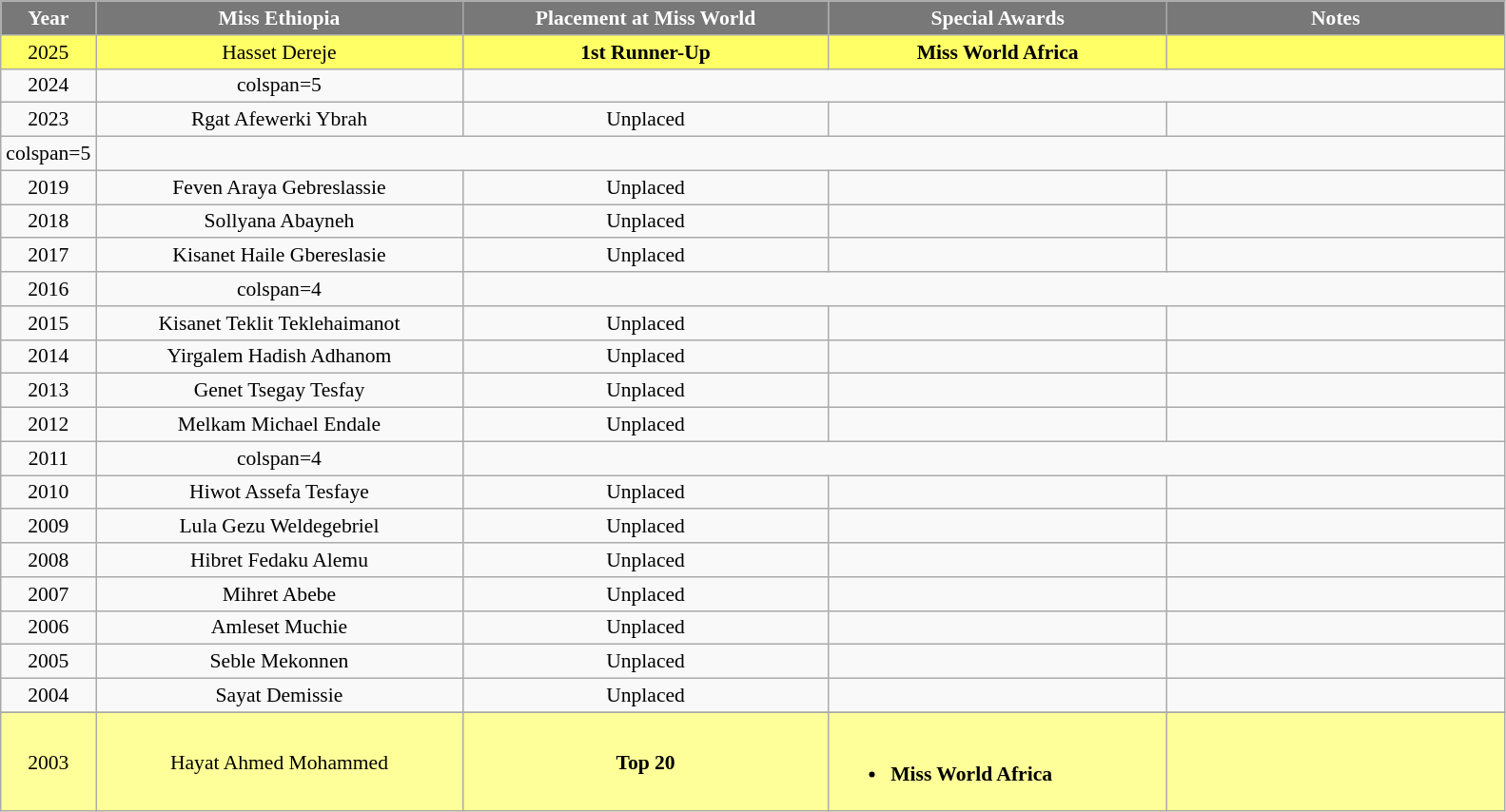<table class="wikitable" style="font-size: 90%; text-align:center">
<tr>
<th width="60" style="background-color:#787878;color:#FFFFFF;">Year</th>
<th width="250" style="background-color:#787878;color:#FFFFFF;">Miss Ethiopia</th>
<th width="250" style="background-color:#787878;color:#FFFFFF;">Placement at Miss World</th>
<th width="230" style="background-color:#787878;color:#FFFFFF;">Special Awards</th>
<th width="230" style="background-color:#787878;color:#FFFFFF;">Notes</th>
</tr>
<tr style="background-color:#FFFF66;">
<td>2025</td>
<td>Hasset Dereje</td>
<td><strong>1st Runner-Up</strong></td>
<td><strong>Miss World Africa</strong></td>
<td></td>
</tr>
<tr>
<td>2024</td>
<td>colspan=5 </td>
</tr>
<tr>
<td>2023</td>
<td>Rgat Afewerki Ybrah</td>
<td>Unplaced</td>
<td></td>
<td></td>
</tr>
<tr>
<td>colspan=5 </td>
</tr>
<tr>
<td>2019</td>
<td>Feven Araya Gebreslassie</td>
<td>Unplaced</td>
<td></td>
<td></td>
</tr>
<tr>
<td>2018</td>
<td>Sollyana Abayneh</td>
<td>Unplaced</td>
<td></td>
<td></td>
</tr>
<tr>
<td>2017</td>
<td>Kisanet Haile Gbereslasie</td>
<td>Unplaced</td>
<td></td>
<td></td>
</tr>
<tr>
<td>2016</td>
<td>colspan=4 </td>
</tr>
<tr>
<td>2015</td>
<td>Kisanet Teklit Teklehaimanot</td>
<td>Unplaced</td>
<td></td>
<td></td>
</tr>
<tr>
<td>2014</td>
<td>Yirgalem Hadish Adhanom</td>
<td>Unplaced</td>
<td></td>
<td></td>
</tr>
<tr>
<td>2013</td>
<td>Genet Tsegay Tesfay</td>
<td>Unplaced</td>
<td></td>
<td></td>
</tr>
<tr>
<td>2012</td>
<td>Melkam Michael Endale</td>
<td>Unplaced</td>
<td></td>
<td></td>
</tr>
<tr>
<td>2011</td>
<td>colspan=4 </td>
</tr>
<tr>
<td>2010</td>
<td>Hiwot Assefa Tesfaye</td>
<td>Unplaced</td>
<td></td>
<td></td>
</tr>
<tr>
<td>2009</td>
<td>Lula Gezu Weldegebriel</td>
<td>Unplaced</td>
<td></td>
<td></td>
</tr>
<tr>
<td>2008</td>
<td>Hibret Fedaku Alemu</td>
<td>Unplaced</td>
<td></td>
<td></td>
</tr>
<tr>
<td>2007</td>
<td>Mihret Abebe</td>
<td>Unplaced</td>
<td></td>
<td></td>
</tr>
<tr>
<td>2006</td>
<td>Amleset Muchie</td>
<td>Unplaced</td>
<td></td>
<td></td>
</tr>
<tr>
<td>2005</td>
<td>Seble Mekonnen</td>
<td>Unplaced</td>
<td></td>
<td></td>
</tr>
<tr>
<td>2004</td>
<td>Sayat Demissie</td>
<td>Unplaced</td>
<td></td>
<td></td>
</tr>
<tr>
</tr>
<tr style="background-color:#FFFF99; ">
<td>2003</td>
<td>Hayat Ahmed Mohammed</td>
<td><strong>Top 20</strong></td>
<td align="left"><br><ul><li><strong>Miss World Africa</strong></li></ul></td>
<td></td>
</tr>
</table>
